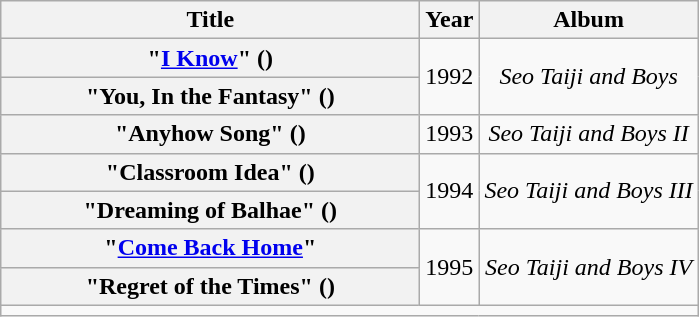<table class="wikitable plainrowheaders" style="text-align:center;">
<tr>
<th style="width:17em;">Title</th>
<th>Year</th>
<th>Album</th>
</tr>
<tr>
<th scope="row">"<a href='#'>I Know</a>" ()</th>
<td rowspan="2">1992</td>
<td rowspan="2"><em>Seo Taiji and Boys</em></td>
</tr>
<tr>
<th scope="row">"You, In the Fantasy" ()</th>
</tr>
<tr>
<th scope="row">"Anyhow Song" ()</th>
<td>1993</td>
<td><em>Seo Taiji and Boys II</em></td>
</tr>
<tr>
<th scope="row">"Classroom Idea" ()</th>
<td rowspan="2">1994</td>
<td rowspan="2"><em>Seo Taiji and Boys III</em></td>
</tr>
<tr>
<th scope="row">"Dreaming of Balhae" ()</th>
</tr>
<tr>
<th scope="row">"<a href='#'>Come Back Home</a>"</th>
<td rowspan="2">1995</td>
<td rowspan="2"><em>Seo Taiji and Boys IV</em></td>
</tr>
<tr>
<th scope="row">"Regret of the Times" ()</th>
</tr>
<tr>
<td colspan="4"></td>
</tr>
</table>
